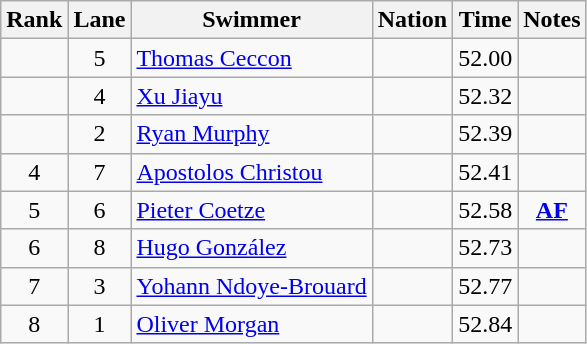<table class="wikitable sortable mw-collapsible" style="text-align:center">
<tr>
<th scope="col">Rank</th>
<th scope="col">Lane</th>
<th scope="col">Swimmer</th>
<th scope="col">Nation</th>
<th scope="col">Time</th>
<th scope="col">Notes</th>
</tr>
<tr>
<td></td>
<td>5</td>
<td align="left"><a href='#'>Thomas Ceccon</a></td>
<td align="left"></td>
<td>52.00</td>
<td></td>
</tr>
<tr>
<td></td>
<td>4</td>
<td align="left"><a href='#'>Xu Jiayu</a></td>
<td align="left"></td>
<td>52.32</td>
<td></td>
</tr>
<tr>
<td></td>
<td>2</td>
<td align="left"><a href='#'>Ryan Murphy</a></td>
<td align="left"></td>
<td>52.39</td>
<td></td>
</tr>
<tr>
<td>4</td>
<td>7</td>
<td align="left"><a href='#'>Apostolos Christou</a></td>
<td align="left"></td>
<td>52.41</td>
<td></td>
</tr>
<tr>
<td>5</td>
<td>6</td>
<td align="left"><a href='#'>Pieter Coetze</a></td>
<td align="left"></td>
<td>52.58</td>
<td><strong><a href='#'>AF</a></strong></td>
</tr>
<tr>
<td>6</td>
<td>8</td>
<td align="left"><a href='#'>Hugo González</a></td>
<td align="left"></td>
<td>52.73</td>
<td></td>
</tr>
<tr>
<td>7</td>
<td>3</td>
<td align="left"><a href='#'>Yohann Ndoye-Brouard</a></td>
<td align="left"></td>
<td>52.77</td>
<td></td>
</tr>
<tr>
<td>8</td>
<td>1</td>
<td align="left"><a href='#'>Oliver Morgan</a></td>
<td align="left"></td>
<td>52.84</td>
<td></td>
</tr>
</table>
